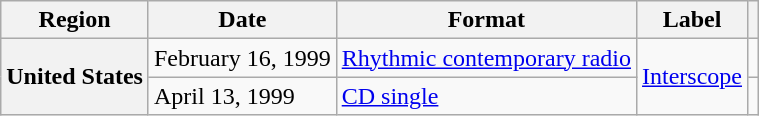<table class="wikitable plainrowheaders">
<tr>
<th scope="col">Region</th>
<th scope="col">Date</th>
<th scope="col">Format</th>
<th scope="col">Label</th>
<th scope="col"></th>
</tr>
<tr>
<th scope="row" rowspan="2">United States</th>
<td>February 16, 1999</td>
<td><a href='#'>Rhythmic contemporary radio</a></td>
<td rowspan="2"><a href='#'>Interscope</a></td>
<td></td>
</tr>
<tr>
<td>April 13, 1999</td>
<td><a href='#'>CD single</a></td>
<td></td>
</tr>
</table>
